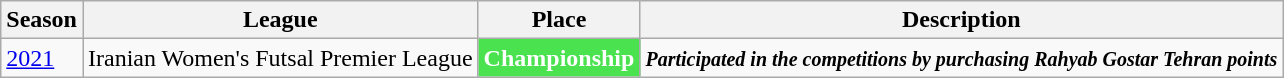<table class="wikitable">
<tr>
<th>Season</th>
<th>League</th>
<th>Place</th>
<th>Description</th>
</tr>
<tr>
<td><a href='#'>2021</a></td>
<td>Iranian Women's Futsal Premier League</td>
<th style="background:#4ae24f; color:white; text-align:center;">Championship</th>
<td><small><strong><em>Participated in the competitions by purchasing Rahyab Gostar Tehran points</em></strong></small></td>
</tr>
</table>
